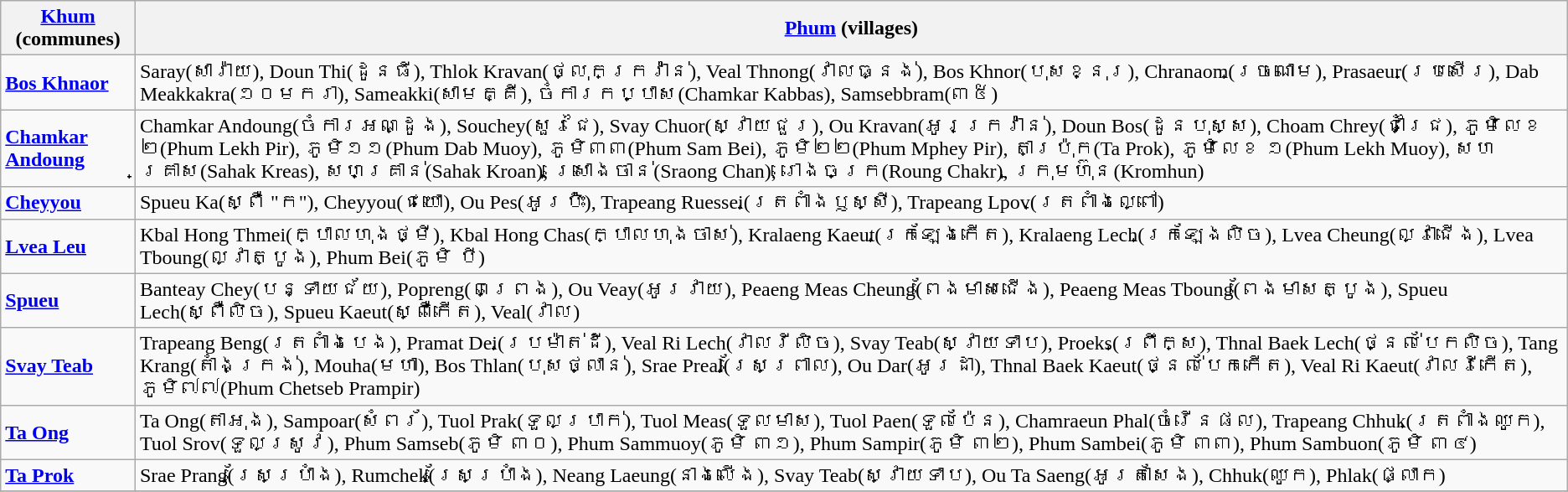<table class="wikitable">
<tr>
<th><a href='#'>Khum</a> (communes)</th>
<th><a href='#'>Phum</a> (villages)</th>
</tr>
<tr>
<td><strong><a href='#'>Bos Khnaor</a></strong></td>
<td>Saray(សារ៉ាយ), Doun Thi(ដូនធី), Thlok Kravan(ថ្លុកក្រវ៉ាន់), Veal Thnong(វាលធ្នង់), Bos Khnor(បុសខ្នុរ), Chranaom(ច្រណោម), Prasaeur(ប្រសើរ), Dab Meakkakra(១០មករា), Sameakki(សាមគ្គី), ចំការកប្បាស(Chamkar Kabbas), Samsebbram(៣៥)</td>
</tr>
<tr>
<td><strong><a href='#'>Chamkar Andoung</a></strong></td>
<td>Chamkar Andoung(ចំការអណ្ដូង), Souchey(សួរជៃ), Svay Chuor(ស្វាយជួរ), Ou Kravan(អូរក្រវ៉ាន់), Doun Bos(ដូនបុស្ស), Choam Chrey(ជាំជ្រៃ), ភូមិលេខ ២(Phum Lekh Pir), ភូមិ១១(Phum Dab Muoy), ភូមិ៣៣(Phum Sam Bei), ភូមិ២២(Phum Mphey Pir), តាប្រ៉ុក(Ta Prok), ភូមិលេខ ១(Phum Lekh Muoy), សហគ្រាស(Sahak Kreas), សហគ្រាន់(Sahak Kroan), ស្រោងចាន់(Sraong Chan), រោងចក្រ(Roung Chakr), ក្រុមហ៊ុន(Kromhun)</td>
</tr>
<tr>
<td><strong><a href='#'>Cheyyou</a></strong></td>
<td>Spueu Ka(ស្ពឺ "ក"), Cheyyou(ជយោ), Ou Pes(អូរប៉ិះ), Trapeang Ruessei(ត្រពាំងឫស្សី), Trapeang Lpov(ត្រពាំងល្ពៅ)</td>
</tr>
<tr>
<td><strong><a href='#'>Lvea Leu</a></strong></td>
<td>Kbal Hong Thmei(ក្បាលហុងថ្មី), Kbal Hong Chas(ក្បាលហុងចាស់), Kralaeng Kaeut(ក្រឡែងកើត), Kralaeng Lech(ក្រឡែងលិច), Lvea Cheung(ល្វាជើង), Lvea Tboung(ល្វាត្បូង), Phum Bei(ភូមិ បី)</td>
</tr>
<tr>
<td><strong><a href='#'>Spueu</a></strong></td>
<td>Banteay Chey(បន្ទាយជ័យ), Popreng(ពព្រេង), Ou Veay(អូរវាយ), Peaeng Meas Cheung(ពែងមាសជើង), Peaeng Meas Tboung(ពែងមាសត្បូង), Spueu Lech(ស្ពឺលិច), Spueu Kaeut(ស្ពឺកើត), Veal(វាល)</td>
</tr>
<tr>
<td><strong><a href='#'>Svay Teab</a></strong></td>
<td>Trapeang Beng(ត្រពាំងបេង), Pramat Dei(ប្រម៉ាត់ដី), Veal Ri Lech(វាលរីលិច), Svay Teab(ស្វាយទាប), Proeks(ព្រឹក្ស), Thnal Baek Lech(ថ្នល់បែកលិច), Tang Krang(តាំងក្រង់), Mouha(មហា), Bos Thlan(បុសថ្លាន់), Srae Preal(ស្រែព្រាល), Ou Dar(អូរដា), Thnal Baek Kaeut(ថ្នល់បែកកើត), Veal Ri Kaeut(វាលរីកើត), ភូមិ៧៧(Phum Chetseb Prampir)</td>
</tr>
<tr>
<td><strong><a href='#'>Ta Ong</a></strong></td>
<td>Ta Ong(តាអុង), Sampoar(សំពរ័), Tuol Prak(ទួលប្រាក់), Tuol Meas(ទួលមាស), Tuol Paen(ទួលប៉ែន), Chamraeun Phal(ចំរើនផល), Trapeang Chhuk(ត្រពាំងឈូក), Tuol Srov(ទួលស្រូវ), Phum Samseb(ភូមិ ៣០), Phum Sammuoy(ភូមិ ៣១), Phum Sampir(ភូមិ ៣២), Phum Sambei(ភូមិ ៣៣), Phum Sambuon(ភូមិ ៣៤)</td>
</tr>
<tr>
<td><strong><a href='#'>Ta Prok</a></strong></td>
<td>Srae Prang(ស្រែប្រាំង), Rumchek(ស្រែប្រាំង), Neang Laeung(នាងលើង), Svay Teab(ស្វាយទាប), Ou Ta Saeng(អូរតាសែង), Chhuk(ឈូក), Phlak(ផ្លាក)</td>
</tr>
<tr>
</tr>
</table>
